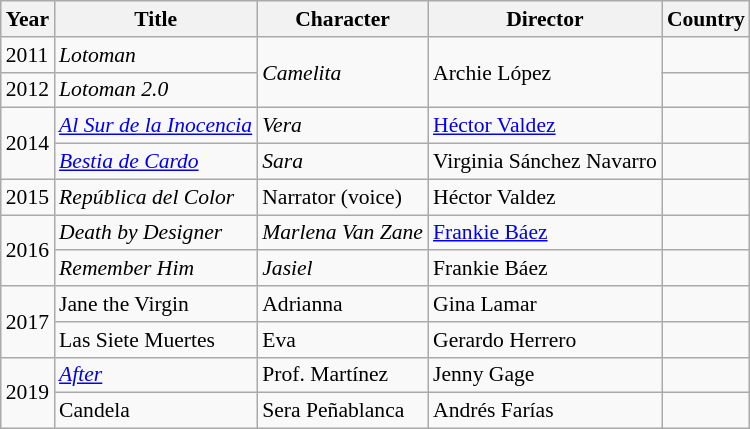<table class="wikitable" style="font-size: 90%;">
<tr>
<th>Year</th>
<th>Title</th>
<th>Character</th>
<th>Director</th>
<th>Country</th>
</tr>
<tr>
<td>2011</td>
<td><em>Lotoman</em></td>
<td rowspan="2"><em>Camelita</em></td>
<td rowspan="2">Archie López</td>
<td></td>
</tr>
<tr>
<td>2012</td>
<td><em>Lotoman 2.0</em></td>
<td></td>
</tr>
<tr>
<td rowspan="2">2014</td>
<td><em><a href='#'>Al Sur de la Inocencia</a></em></td>
<td><em>Vera</em></td>
<td><a href='#'>Héctor Valdez</a></td>
<td></td>
</tr>
<tr>
<td><em><a href='#'>Bestia de Cardo</a></em></td>
<td><em>Sara</em></td>
<td>Virginia Sánchez Navarro</td>
<td></td>
</tr>
<tr>
<td>2015</td>
<td><em>República del Color</em></td>
<td>Narrator (voice)</td>
<td>Héctor Valdez</td>
<td></td>
</tr>
<tr>
<td rowspan="2">2016</td>
<td><em>Death by Designer</em></td>
<td><em>Marlena Van Zane</em></td>
<td><a href='#'>Frankie Báez</a></td>
<td></td>
</tr>
<tr>
<td><em>Remember Him</em></td>
<td><em>Jasiel</em></td>
<td>Frankie Báez</td>
<td></td>
</tr>
<tr>
<td rowspan="2">2017</td>
<td>Jane the Virgin</td>
<td>Adrianna</td>
<td>Gina Lamar</td>
<td></td>
</tr>
<tr>
<td>Las Siete Muertes</td>
<td>Eva</td>
<td>Gerardo Herrero</td>
<td></td>
</tr>
<tr>
<td rowspan="2">2019</td>
<td><em><a href='#'>After</a></em></td>
<td>Prof. Martínez</td>
<td>Jenny Gage</td>
<td></td>
</tr>
<tr>
<td>Candela</td>
<td>Sera Peñablanca</td>
<td>Andrés Farías</td>
<td></td>
</tr>
</table>
